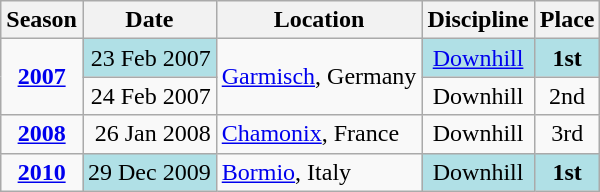<table class="wikitable">
<tr>
<th>Season</th>
<th>Date</th>
<th>Location</th>
<th>Discipline</th>
<th>Place</th>
</tr>
<tr>
<td align=center rowspan=2><strong><a href='#'>2007</a></strong></td>
<td bgcolor="#BOEOE6" align=right>23 Feb 2007</td>
<td rowspan=2> <a href='#'>Garmisch</a>, Germany</td>
<td bgcolor="#BOEOE6" align=center><a href='#'>Downhill</a></td>
<td bgcolor="#BOEOE6" align=center><strong>1st</strong></td>
</tr>
<tr>
<td align=right>24 Feb 2007</td>
<td align=center>Downhill</td>
<td align=center>2nd</td>
</tr>
<tr>
<td align=center><strong><a href='#'>2008</a></strong></td>
<td align=right>26 Jan 2008</td>
<td> <a href='#'>Chamonix</a>, France</td>
<td align=center>Downhill</td>
<td align=center>3rd</td>
</tr>
<tr>
<td align=center><strong><a href='#'>2010</a></strong></td>
<td bgcolor="#BOEOE6" align=right>29 Dec 2009</td>
<td> <a href='#'>Bormio</a>, Italy</td>
<td bgcolor="#BOEOE6" align=center>Downhill</td>
<td align=center bgcolor="#BOEOE6"><strong>1st</strong></td>
</tr>
</table>
